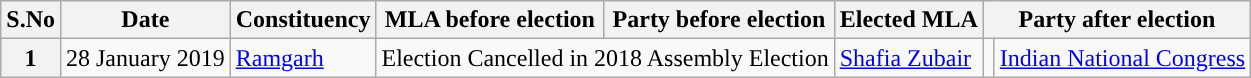<table class="wikitable sortable">
<tr>
<th>S.No</th>
<th>Date</th>
<th>Constituency</th>
<th>MLA before election</th>
<th colspan="2">Party before election</th>
<th>Elected MLA</th>
<th colspan="2">Party after election</th>
</tr>
<tr>
<th>1</th>
<td>28 January 2019</td>
<td><a href='#'>Ramgarh</a></td>
<td colspan="3">Election Cancelled in 2018 Assembly Election</td>
<td><a href='#'>Shafia Zubair</a></td>
<td rowspan="2"></td>
<td rowspan="2"><a href='#'>Indian National Congress</a></td>
</tr>
</table>
